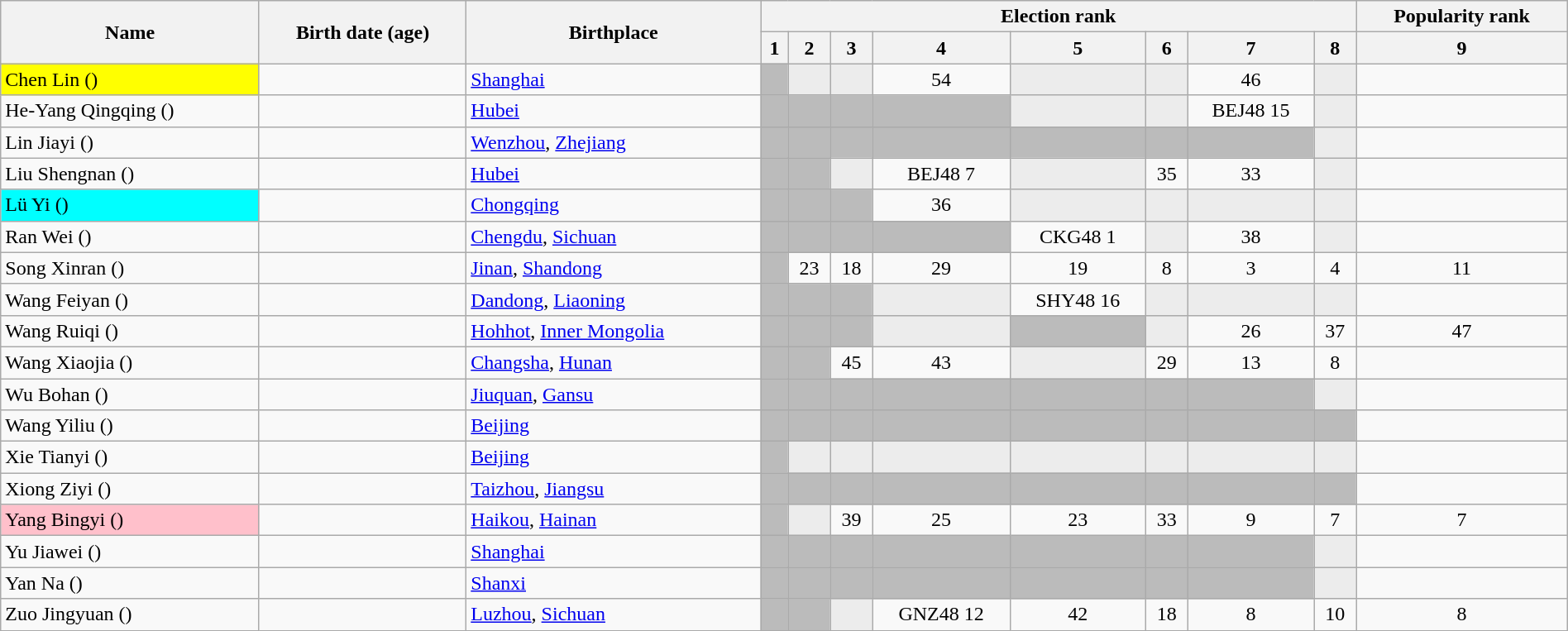<table class="wikitable sortable"  style="text-align:center; width:100%;">
<tr>
<th rowspan="2">Name</th>
<th rowspan="2">Birth date (age)</th>
<th rowspan="2">Birthplace</th>
<th colspan="8" class="unsortable">Election rank</th>
<th>Popularity rank</th>
</tr>
<tr>
<th data-sort-type="number">1</th>
<th data-sort-type="number">2</th>
<th data-sort-type="number">3</th>
<th data-sort-type="number">4</th>
<th data-sort-type="number">5</th>
<th data-sort-type="number">6</th>
<th data-sort-type="number">7</th>
<th data-sort-type="number">8</th>
<th>9</th>
</tr>
<tr>
<td style="text-align:left;background:yellow" data-sort-value="Chen, Lin">Chen Lin ()</td>
<td style="text-align:left;"></td>
<td style="text-align:left;"><a href='#'>Shanghai</a></td>
<td style="background:#bbb;"> </td>
<td style="background:#ececec; color:gray;"></td>
<td style="background:#ececec; color:gray;"></td>
<td>54</td>
<td style="background:#ececec; color:gray;"></td>
<td style="background:#ececec; color:gray;"></td>
<td>46</td>
<td style="background:#ececec; color:gray;"></td>
<td></td>
</tr>
<tr>
<td style="text-align:left;" data-sort-value="Heyang, Qingqing">He-Yang Qingqing ()</td>
<td style="text-align:left;"></td>
<td style="text-align:left;"><a href='#'>Hubei</a></td>
<td style="background:#bbb;"> </td>
<td style="background:#bbb;"> </td>
<td style="background:#bbb;"> </td>
<td style="background:#bbb;"> </td>
<td style="background:#ececec; color:gray;"></td>
<td style="background:#ececec; color:gray;"></td>
<td>BEJ48 15</td>
<td style="background:#ececec; color:gray;"></td>
<td></td>
</tr>
<tr>
<td style="text-align:left;" data-sort-value="Lin, Jiayi">Lin Jiayi ()</td>
<td style="text-align:left;"></td>
<td style="text-align:left;"><a href='#'>Wenzhou</a>, <a href='#'>Zhejiang</a></td>
<td style="background:#bbb;"> </td>
<td style="background:#bbb;"> </td>
<td style="background:#bbb;"> </td>
<td style="background:#bbb;"> </td>
<td style="background:#bbb;"> </td>
<td style="background:#bbb;"> </td>
<td style="background:#bbb;"> </td>
<td style="background:#ececec; color:gray;"></td>
<td></td>
</tr>
<tr>
<td style="text-align:left;" data-sort-value="Liu, Shengnan">Liu Shengnan  ()</td>
<td style="text-align:left;"></td>
<td style="text-align:left;"><a href='#'>Hubei</a></td>
<td style="background:#bbb;"> </td>
<td style="background:#bbb;"> </td>
<td style="background:#ececec; color:gray;"></td>
<td>BEJ48 7</td>
<td style="background:#ececec; color:gray;"></td>
<td>35</td>
<td>33</td>
<td style="background:#ececec; color:gray;"></td>
<td></td>
</tr>
<tr>
<td style="text-align:left;background:aqua" data-sort-value="Lyu, Yi">Lü Yi ()</td>
<td style="text-align:left;"></td>
<td style="text-align:left;"><a href='#'>Chongqing</a></td>
<td style="background:#bbb;"> </td>
<td style="background:#bbb;"> </td>
<td style="background:#bbb;"> </td>
<td>36</td>
<td style="background:#ececec; color:gray;"></td>
<td style="background:#ececec; color:gray;"></td>
<td style="background:#ececec; color:gray;"></td>
<td style="background:#ececec; color:gray;"></td>
<td></td>
</tr>
<tr>
<td style="text-align:left;" data-sort-value="Ran, Wei">Ran Wei ()</td>
<td style="text-align:left;"></td>
<td style="text-align:left;"><a href='#'>Chengdu</a>, <a href='#'>Sichuan</a></td>
<td style="background:#bbb;"> </td>
<td style="background:#bbb;"> </td>
<td style="background:#bbb;"> </td>
<td style="background:#bbb;"> </td>
<td>CKG48 1</td>
<td style="background:#ececec; color:gray;"></td>
<td>38</td>
<td style="background:#ececec; color:gray;"></td>
<td></td>
</tr>
<tr>
<td style="text-align:left;" data-sort-value="Song, Xinran">Song Xinran ()</td>
<td style="text-align:left;"></td>
<td style="text-align:left;"><a href='#'>Jinan</a>, <a href='#'>Shandong</a></td>
<td style="background:#bbb;"> </td>
<td>23</td>
<td>18</td>
<td>29</td>
<td>19</td>
<td>8</td>
<td>3</td>
<td>4</td>
<td>11</td>
</tr>
<tr>
<td style="text-align:left;" data-sort-value="Wang, Feiyan">Wang Feiyan ()</td>
<td style="text-align:left;"></td>
<td style="text-align:left;"><a href='#'>Dandong</a>, <a href='#'>Liaoning</a></td>
<td style="background:#bbb;"> </td>
<td style="background:#bbb;"> </td>
<td style="background:#bbb;"> </td>
<td style="background:#ececec; color:gray;"></td>
<td>SHY48 16</td>
<td style="background:#ececec; color:gray;"></td>
<td style="background:#ececec; color:gray;"></td>
<td style="background:#ececec; color:gray;"></td>
<td></td>
</tr>
<tr>
<td style="text-align:left;" data-sort-value="Wang, Ruiqi">Wang Ruiqi ()</td>
<td style="text-align:left;"></td>
<td style="text-align:left;"><a href='#'>Hohhot</a>, <a href='#'>Inner Mongolia</a></td>
<td style="background:#bbb;"> </td>
<td style="background:#bbb;"> </td>
<td style="background:#bbb;"> </td>
<td style="background:#ececec; color:gray;"></td>
<td style="background:#bbb;"> </td>
<td style="background:#ececec; color:gray;"></td>
<td>26</td>
<td>37</td>
<td>47</td>
</tr>
<tr>
<td style="text-align:left;" data-sort-value="Wang, Xiaojia">Wang Xiaojia ()</td>
<td style="text-align:left;"></td>
<td style="text-align:left;"><a href='#'>Changsha</a>, <a href='#'>Hunan</a></td>
<td style="background:#bbb;"> </td>
<td style="background:#bbb;"> </td>
<td>45</td>
<td>43</td>
<td style="background:#ececec; color:gray;"></td>
<td>29</td>
<td>13</td>
<td>8</td>
<td> </td>
</tr>
<tr>
<td style="text-align:left;" data-sort-value="Wu, Bohan">Wu Bohan ()</td>
<td style="text-align:left;"></td>
<td style="text-align:left;"><a href='#'>Jiuquan</a>, <a href='#'>Gansu</a></td>
<td style="background:#bbb;"> </td>
<td style="background:#bbb;"> </td>
<td style="background:#bbb;"> </td>
<td style="background:#bbb;"> </td>
<td style="background:#bbb;"> </td>
<td style="background:#bbb;"> </td>
<td style="background:#bbb;"> </td>
<td style="background:#ececec; color:gray;"></td>
<td></td>
</tr>
<tr>
<td style="text-align:left;" data-sort-value="Wang, Yiliu">Wang Yiliu ()</td>
<td style="text-align:left;"></td>
<td style="text-align:left;"><a href='#'>Beijing</a></td>
<td style="background:#bbb;"> </td>
<td style="background:#bbb;"> </td>
<td style="background:#bbb;"> </td>
<td style="background:#bbb;"> </td>
<td style="background:#bbb;"> </td>
<td style="background:#bbb;"> </td>
<td style="background:#bbb;"> </td>
<td style="background:#bbb;"> </td>
<td></td>
</tr>
<tr>
<td style="text-align:left;" data-sort-value="Xie, Tianyi">Xie Tianyi ()</td>
<td style="text-align:left;"></td>
<td style="text-align:left;"><a href='#'>Beijing</a></td>
<td style="background:#bbb;"> </td>
<td style="background:#ececec; color:gray;"></td>
<td style="background:#ececec; color:gray;"></td>
<td style="background:#ececec; color:gray;"></td>
<td style="background:#ececec; color:gray;"></td>
<td style="background:#ececec; color:gray;"></td>
<td style="background:#ececec; color:gray;"></td>
<td style="background:#ececec; color:gray;"></td>
<td></td>
</tr>
<tr>
<td style="text-align:left;" data-sort-value="Xiong, Ziyi">Xiong Ziyi ()</td>
<td style="text-align:left;"></td>
<td style="text-align:left;"><a href='#'>Taizhou</a>, <a href='#'>Jiangsu</a></td>
<td style="background:#bbb;"> </td>
<td style="background:#bbb;"> </td>
<td style="background:#bbb;"> </td>
<td style="background:#bbb;"> </td>
<td style="background:#bbb;"> </td>
<td style="background:#bbb;"> </td>
<td style="background:#bbb;"> </td>
<td style="background:#bbb;"> </td>
<td></td>
</tr>
<tr>
<td style="text-align:left;background:pink;" data-sort-value="Yang, Bingyi">Yang Bingyi ()</td>
<td style="text-align:left;"></td>
<td style="text-align:left;"><a href='#'>Haikou</a>, <a href='#'>Hainan</a></td>
<td style="background:#bbb;"> </td>
<td style="background:#ececec; color:gray;"></td>
<td>39</td>
<td>25</td>
<td>23</td>
<td>33</td>
<td>9</td>
<td>7</td>
<td>7</td>
</tr>
<tr>
<td style="text-align:left;" data-sort-value="Yu, Jiawei">Yu Jiawei ()</td>
<td style="text-align:left;"></td>
<td style="text-align:left;"><a href='#'>Shanghai</a></td>
<td style="background:#bbb;"> </td>
<td style="background:#bbb;"> </td>
<td style="background:#bbb;"> </td>
<td style="background:#bbb;"> </td>
<td style="background:#bbb;"> </td>
<td style="background:#bbb;"> </td>
<td style="background:#bbb;"> </td>
<td style="background:#ececec; color:gray;"></td>
<td></td>
</tr>
<tr>
<td style="text-align:left;" data-sort-value="Yan, Na">Yan Na ()</td>
<td style="text-align:left;"></td>
<td style="text-align:left;"><a href='#'>Shanxi</a></td>
<td style="background:#bbb;"> </td>
<td style="background:#bbb;"> </td>
<td style="background:#bbb;"> </td>
<td style="background:#bbb;"> </td>
<td style="background:#bbb;"> </td>
<td style="background:#bbb;"> </td>
<td style="background:#bbb;"> </td>
<td style="background:#ececec; color:gray;"></td>
<td></td>
</tr>
<tr>
<td style="text-align:left;" data-sort-value="Zuo, Jingyuan">Zuo Jingyuan ()</td>
<td style="text-align:left;"></td>
<td style="text-align:left;"><a href='#'>Luzhou</a>, <a href='#'>Sichuan</a></td>
<td style="background:#bbb;"> </td>
<td style="background:#bbb;"> </td>
<td style="background:#ececec; color:gray;"></td>
<td>GNZ48 12</td>
<td>42</td>
<td>18</td>
<td>8</td>
<td>10</td>
<td>8</td>
</tr>
</table>
